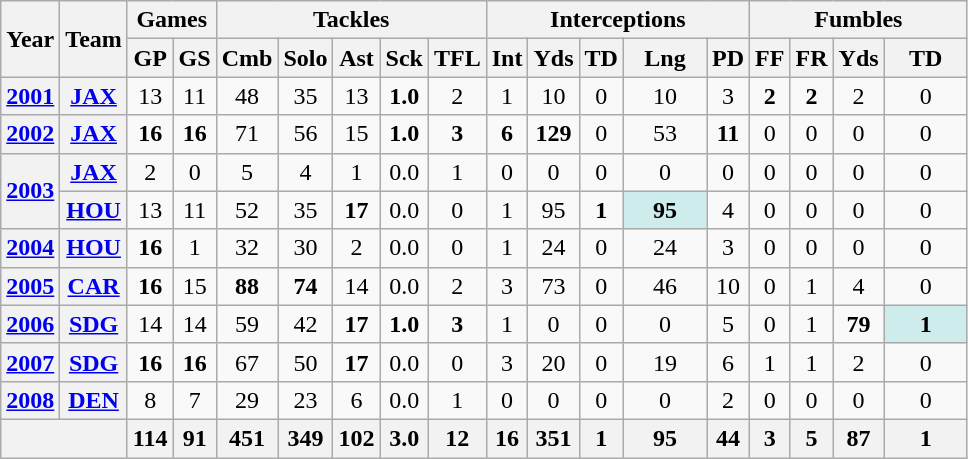<table class="wikitable" style="text-align:center">
<tr>
<th rowspan="2">Year</th>
<th rowspan="2">Team</th>
<th colspan="2">Games</th>
<th colspan="5">Tackles</th>
<th colspan="5">Interceptions</th>
<th colspan="4">Fumbles</th>
</tr>
<tr>
<th>GP</th>
<th>GS</th>
<th>Cmb</th>
<th>Solo</th>
<th>Ast</th>
<th>Sck</th>
<th>TFL</th>
<th>Int</th>
<th>Yds</th>
<th>TD</th>
<th>Lng</th>
<th>PD</th>
<th>FF</th>
<th>FR</th>
<th>Yds</th>
<th>TD</th>
</tr>
<tr>
<th><a href='#'>2001</a></th>
<th><a href='#'>JAX</a></th>
<td>13</td>
<td>11</td>
<td>48</td>
<td>35</td>
<td>13</td>
<td><strong>1.0</strong></td>
<td>2</td>
<td>1</td>
<td>10</td>
<td>0</td>
<td>10</td>
<td>3</td>
<td><strong>2</strong></td>
<td><strong>2</strong></td>
<td>2</td>
<td>0</td>
</tr>
<tr>
<th><a href='#'>2002</a></th>
<th><a href='#'>JAX</a></th>
<td><strong>16</strong></td>
<td><strong>16</strong></td>
<td>71</td>
<td>56</td>
<td>15</td>
<td><strong>1.0</strong></td>
<td><strong>3</strong></td>
<td><strong>6</strong></td>
<td><strong>129</strong></td>
<td>0</td>
<td>53</td>
<td><strong>11</strong></td>
<td>0</td>
<td>0</td>
<td>0</td>
<td>0</td>
</tr>
<tr>
<th rowspan="2"><a href='#'>2003</a></th>
<th><a href='#'>JAX</a></th>
<td>2</td>
<td>0</td>
<td>5</td>
<td>4</td>
<td>1</td>
<td>0.0</td>
<td>1</td>
<td>0</td>
<td>0</td>
<td>0</td>
<td>0</td>
<td>0</td>
<td>0</td>
<td>0</td>
<td>0</td>
<td>0</td>
</tr>
<tr>
<th><a href='#'>HOU</a></th>
<td>13</td>
<td>11</td>
<td>52</td>
<td>35</td>
<td><strong>17</strong></td>
<td>0.0</td>
<td>0</td>
<td>1</td>
<td>95</td>
<td><strong>1</strong></td>
<td style="background:#cfecec; width:3em;"><strong>95</strong></td>
<td>4</td>
<td>0</td>
<td>0</td>
<td>0</td>
<td>0</td>
</tr>
<tr>
<th><a href='#'>2004</a></th>
<th><a href='#'>HOU</a></th>
<td><strong>16</strong></td>
<td>1</td>
<td>32</td>
<td>30</td>
<td>2</td>
<td>0.0</td>
<td>0</td>
<td>1</td>
<td>24</td>
<td>0</td>
<td>24</td>
<td>3</td>
<td>0</td>
<td>0</td>
<td>0</td>
<td>0</td>
</tr>
<tr>
<th><a href='#'>2005</a></th>
<th><a href='#'>CAR</a></th>
<td><strong>16</strong></td>
<td>15</td>
<td><strong>88</strong></td>
<td><strong>74</strong></td>
<td>14</td>
<td>0.0</td>
<td>2</td>
<td>3</td>
<td>73</td>
<td>0</td>
<td>46</td>
<td>10</td>
<td>0</td>
<td>1</td>
<td>4</td>
<td>0</td>
</tr>
<tr>
<th><a href='#'>2006</a></th>
<th><a href='#'>SDG</a></th>
<td>14</td>
<td>14</td>
<td>59</td>
<td>42</td>
<td><strong>17</strong></td>
<td><strong>1.0</strong></td>
<td><strong>3</strong></td>
<td>1</td>
<td>0</td>
<td>0</td>
<td>0</td>
<td>5</td>
<td>0</td>
<td>1</td>
<td><strong>79</strong></td>
<td style="background:#cfecec; width:3em;"><strong>1</strong></td>
</tr>
<tr>
<th><a href='#'>2007</a></th>
<th><a href='#'>SDG</a></th>
<td><strong>16</strong></td>
<td><strong>16</strong></td>
<td>67</td>
<td>50</td>
<td><strong>17</strong></td>
<td>0.0</td>
<td>0</td>
<td>3</td>
<td>20</td>
<td>0</td>
<td>19</td>
<td>6</td>
<td>1</td>
<td>1</td>
<td>2</td>
<td>0</td>
</tr>
<tr>
<th><a href='#'>2008</a></th>
<th><a href='#'>DEN</a></th>
<td>8</td>
<td>7</td>
<td>29</td>
<td>23</td>
<td>6</td>
<td>0.0</td>
<td>1</td>
<td>0</td>
<td>0</td>
<td>0</td>
<td>0</td>
<td>2</td>
<td>0</td>
<td>0</td>
<td>0</td>
<td>0</td>
</tr>
<tr>
<th colspan="2"></th>
<th>114</th>
<th>91</th>
<th>451</th>
<th>349</th>
<th>102</th>
<th>3.0</th>
<th>12</th>
<th>16</th>
<th>351</th>
<th>1</th>
<th>95</th>
<th>44</th>
<th>3</th>
<th>5</th>
<th>87</th>
<th>1</th>
</tr>
</table>
